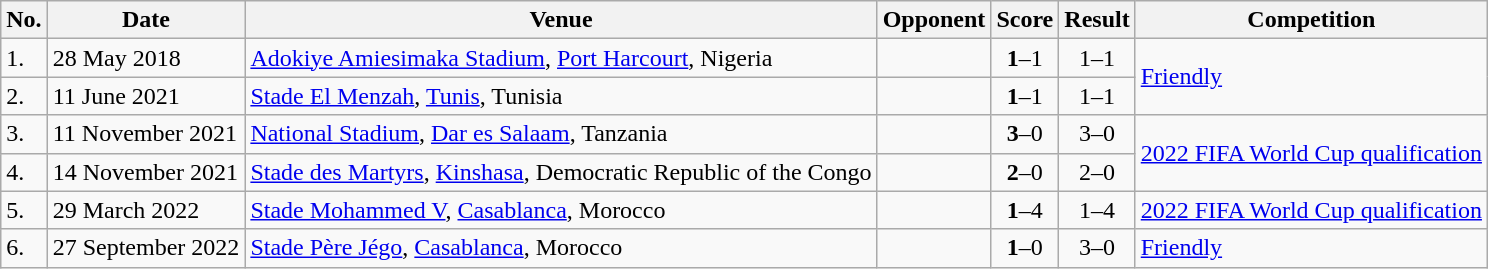<table class="wikitable">
<tr>
<th>No.</th>
<th>Date</th>
<th>Venue</th>
<th>Opponent</th>
<th>Score</th>
<th>Result</th>
<th>Competition</th>
</tr>
<tr>
<td>1.</td>
<td>28 May 2018</td>
<td><a href='#'>Adokiye Amiesimaka Stadium</a>, <a href='#'>Port Harcourt</a>, Nigeria</td>
<td></td>
<td align=center><strong>1</strong>–1</td>
<td align=center>1–1</td>
<td rowspan=2><a href='#'>Friendly</a></td>
</tr>
<tr>
<td>2.</td>
<td>11 June 2021</td>
<td><a href='#'>Stade El Menzah</a>, <a href='#'>Tunis</a>, Tunisia</td>
<td></td>
<td align=center><strong>1</strong>–1</td>
<td align=center>1–1</td>
</tr>
<tr>
<td>3.</td>
<td>11 November 2021</td>
<td><a href='#'>National Stadium</a>, <a href='#'>Dar es Salaam</a>, Tanzania</td>
<td></td>
<td align=center><strong>3</strong>–0</td>
<td align=center>3–0</td>
<td rowspan=2><a href='#'>2022 FIFA World Cup qualification</a></td>
</tr>
<tr>
<td>4.</td>
<td>14 November 2021</td>
<td><a href='#'>Stade des Martyrs</a>, <a href='#'>Kinshasa</a>, Democratic Republic of the Congo</td>
<td></td>
<td align=center><strong>2</strong>–0</td>
<td align=center>2–0</td>
</tr>
<tr>
<td>5.</td>
<td>29 March 2022</td>
<td><a href='#'>Stade Mohammed V</a>, <a href='#'>Casablanca</a>, Morocco</td>
<td></td>
<td align=center><strong>1</strong>–4</td>
<td align=center>1–4</td>
<td><a href='#'>2022 FIFA World Cup qualification</a></td>
</tr>
<tr>
<td>6.</td>
<td>27 September 2022</td>
<td><a href='#'>Stade Père Jégo</a>, <a href='#'>Casablanca</a>, Morocco</td>
<td></td>
<td align=center><strong>1</strong>–0</td>
<td align=center>3–0</td>
<td><a href='#'>Friendly</a></td>
</tr>
</table>
